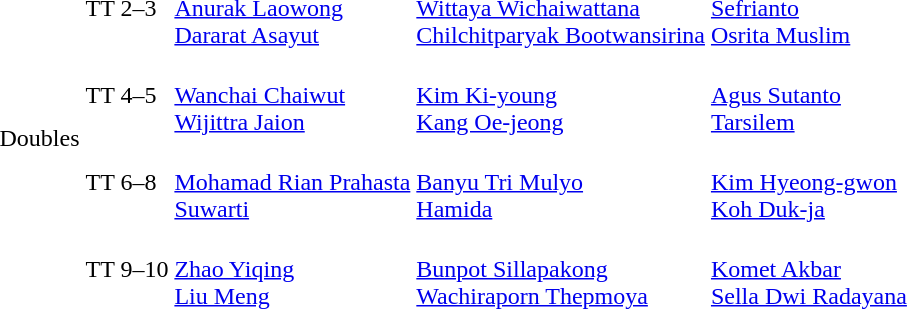<table>
<tr>
<td rowspan=4>Doubles</td>
<td>TT 2–3</td>
<td><br><a href='#'>Anurak Laowong</a><br><a href='#'>Dararat Asayut</a></td>
<td><br><a href='#'>Wittaya Wichaiwattana</a><br><a href='#'>Chilchitparyak Bootwansirina</a></td>
<td><br><a href='#'>Sefrianto</a><br><a href='#'>Osrita Muslim</a></td>
</tr>
<tr>
<td>TT 4–5</td>
<td><br><a href='#'>Wanchai Chaiwut</a><br><a href='#'>Wijittra Jaion</a></td>
<td><br><a href='#'>Kim Ki-young</a><br><a href='#'>Kang Oe-jeong</a></td>
<td><br><a href='#'>Agus Sutanto</a><br><a href='#'>Tarsilem</a></td>
</tr>
<tr>
<td>TT 6–8</td>
<td><br><a href='#'>Mohamad Rian Prahasta</a><br><a href='#'>Suwarti</a></td>
<td><br><a href='#'>Banyu Tri Mulyo</a><br><a href='#'>Hamida</a></td>
<td><br><a href='#'>Kim Hyeong-gwon</a><br><a href='#'>Koh Duk-ja</a></td>
</tr>
<tr>
<td>TT 9–10</td>
<td><br><a href='#'>Zhao Yiqing</a><br><a href='#'>Liu Meng</a></td>
<td><br><a href='#'>Bunpot Sillapakong</a><br><a href='#'>Wachiraporn Thepmoya</a></td>
<td><br><a href='#'>Komet Akbar</a><br><a href='#'>Sella Dwi Radayana</a></td>
</tr>
</table>
